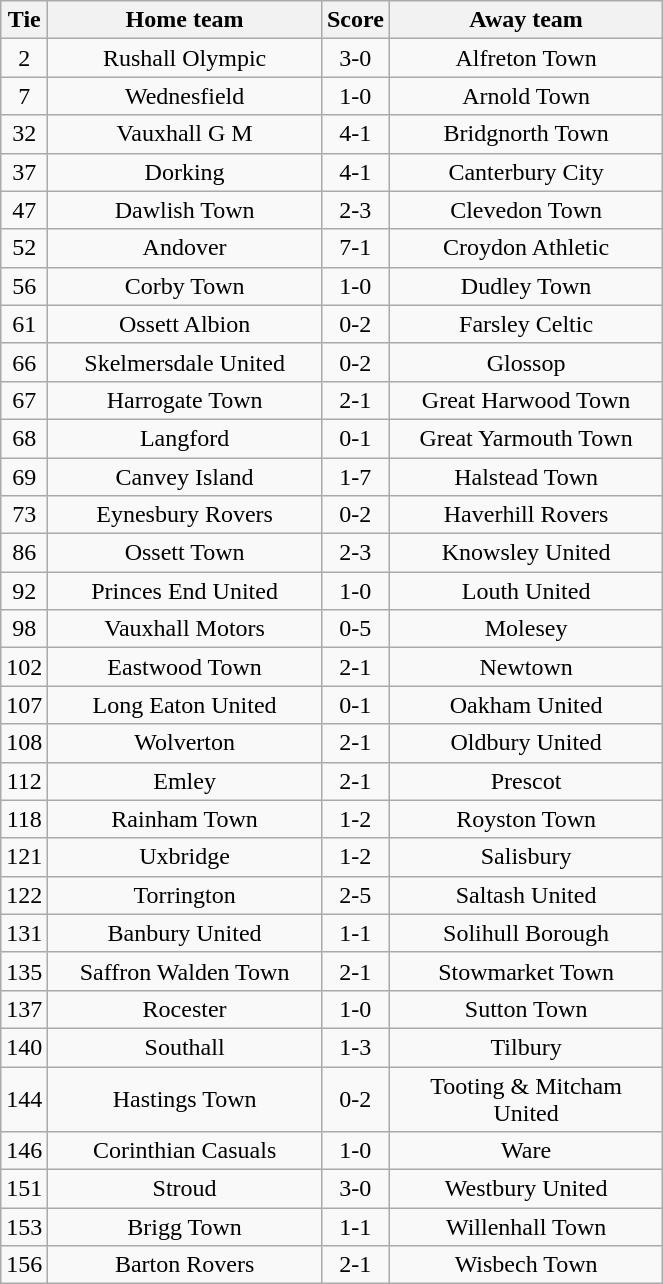<table class="wikitable" style="text-align:center;">
<tr>
<th width=20>Tie</th>
<th width=175>Home team</th>
<th width=20>Score</th>
<th width=175>Away team</th>
</tr>
<tr>
<td>2</td>
<td>Rushall Olympic</td>
<td>3-0</td>
<td>Alfreton Town</td>
</tr>
<tr>
<td>7</td>
<td>Wednesfield</td>
<td>1-0</td>
<td>Arnold Town</td>
</tr>
<tr>
<td>32</td>
<td>Vauxhall G M</td>
<td>4-1</td>
<td>Bridgnorth Town</td>
</tr>
<tr>
<td>37</td>
<td>Dorking</td>
<td>4-1</td>
<td>Canterbury City</td>
</tr>
<tr>
<td>47</td>
<td>Dawlish Town</td>
<td>2-3</td>
<td>Clevedon Town</td>
</tr>
<tr>
<td>52</td>
<td>Andover</td>
<td>7-1</td>
<td>Croydon Athletic</td>
</tr>
<tr>
<td>56</td>
<td>Corby Town</td>
<td>1-0</td>
<td>Dudley Town</td>
</tr>
<tr>
<td>61</td>
<td>Ossett Albion</td>
<td>0-2</td>
<td>Farsley Celtic</td>
</tr>
<tr>
<td>66</td>
<td>Skelmersdale United</td>
<td>0-2</td>
<td>Glossop</td>
</tr>
<tr>
<td>67</td>
<td>Harrogate Town</td>
<td>2-1</td>
<td>Great Harwood Town</td>
</tr>
<tr>
<td>68</td>
<td>Langford</td>
<td>0-1</td>
<td>Great Yarmouth Town</td>
</tr>
<tr>
<td>69</td>
<td>Canvey Island</td>
<td>1-7</td>
<td>Halstead Town</td>
</tr>
<tr>
<td>73</td>
<td>Eynesbury Rovers</td>
<td>0-2</td>
<td>Haverhill Rovers</td>
</tr>
<tr>
<td>86</td>
<td>Ossett Town</td>
<td>2-3</td>
<td>Knowsley United</td>
</tr>
<tr>
<td>92</td>
<td>Princes End United</td>
<td>1-0</td>
<td>Louth United</td>
</tr>
<tr>
<td>98</td>
<td>Vauxhall Motors</td>
<td>0-5</td>
<td>Molesey</td>
</tr>
<tr>
<td>102</td>
<td>Eastwood Town</td>
<td>2-1</td>
<td>Newtown</td>
</tr>
<tr>
<td>107</td>
<td>Long Eaton United</td>
<td>0-1</td>
<td>Oakham United</td>
</tr>
<tr>
<td>108</td>
<td>Wolverton</td>
<td>2-1</td>
<td>Oldbury United</td>
</tr>
<tr>
<td>112</td>
<td>Emley</td>
<td>2-1</td>
<td>Prescot</td>
</tr>
<tr>
<td>118</td>
<td>Rainham Town</td>
<td>1-2</td>
<td>Royston Town</td>
</tr>
<tr>
<td>121</td>
<td>Uxbridge</td>
<td>1-2</td>
<td>Salisbury</td>
</tr>
<tr>
<td>122</td>
<td>Torrington</td>
<td>2-5</td>
<td>Saltash United</td>
</tr>
<tr>
<td>131</td>
<td>Banbury United</td>
<td>1-1</td>
<td>Solihull Borough</td>
</tr>
<tr>
<td>135</td>
<td>Saffron Walden Town</td>
<td>2-1</td>
<td>Stowmarket Town</td>
</tr>
<tr>
<td>137</td>
<td>Rocester</td>
<td>1-0</td>
<td>Sutton Town</td>
</tr>
<tr>
<td>140</td>
<td>Southall</td>
<td>1-3</td>
<td>Tilbury</td>
</tr>
<tr>
<td>144</td>
<td>Hastings Town</td>
<td>0-2</td>
<td>Tooting & Mitcham United</td>
</tr>
<tr>
<td>146</td>
<td>Corinthian Casuals</td>
<td>1-0</td>
<td>Ware</td>
</tr>
<tr>
<td>151</td>
<td>Stroud</td>
<td>3-0</td>
<td>Westbury United</td>
</tr>
<tr>
<td>153</td>
<td>Brigg Town</td>
<td>1-1</td>
<td>Willenhall Town</td>
</tr>
<tr>
<td>156</td>
<td>Barton Rovers</td>
<td>2-1</td>
<td>Wisbech Town</td>
</tr>
</table>
